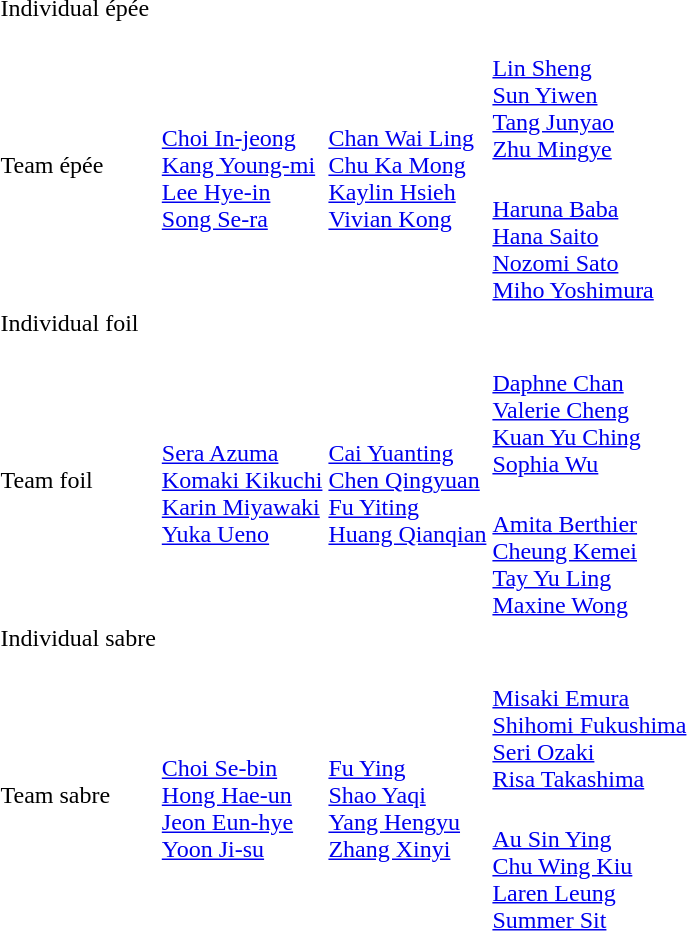<table>
<tr>
<td rowspan=2>Individual épée</td>
<td rowspan=2></td>
<td rowspan=2></td>
<td></td>
</tr>
<tr>
<td></td>
</tr>
<tr>
<td rowspan=2>Team épée</td>
<td rowspan=2><br><a href='#'>Choi In-jeong</a><br><a href='#'>Kang Young-mi</a><br><a href='#'>Lee Hye-in</a><br><a href='#'>Song Se-ra</a></td>
<td rowspan=2><br><a href='#'>Chan Wai Ling</a><br><a href='#'>Chu Ka Mong</a><br><a href='#'>Kaylin Hsieh</a><br><a href='#'>Vivian Kong</a></td>
<td><br><a href='#'>Lin Sheng</a><br><a href='#'>Sun Yiwen</a><br><a href='#'>Tang Junyao</a><br><a href='#'>Zhu Mingye</a></td>
</tr>
<tr>
<td><br><a href='#'>Haruna Baba</a><br><a href='#'>Hana Saito</a><br><a href='#'>Nozomi Sato</a><br><a href='#'>Miho Yoshimura</a></td>
</tr>
<tr>
<td rowspan=2>Individual foil</td>
<td rowspan=2></td>
<td rowspan=2></td>
<td></td>
</tr>
<tr>
<td></td>
</tr>
<tr>
<td rowspan=2>Team foil</td>
<td rowspan=2><br><a href='#'>Sera Azuma</a><br><a href='#'>Komaki Kikuchi</a><br><a href='#'>Karin Miyawaki</a><br><a href='#'>Yuka Ueno</a></td>
<td rowspan=2><br><a href='#'>Cai Yuanting</a><br><a href='#'>Chen Qingyuan</a><br><a href='#'>Fu Yiting</a><br><a href='#'>Huang Qianqian</a></td>
<td><br><a href='#'>Daphne Chan</a><br><a href='#'>Valerie Cheng</a><br><a href='#'>Kuan Yu Ching</a><br><a href='#'>Sophia Wu</a></td>
</tr>
<tr>
<td><br><a href='#'>Amita Berthier</a><br><a href='#'>Cheung Kemei</a><br><a href='#'>Tay Yu Ling</a><br><a href='#'>Maxine Wong</a></td>
</tr>
<tr>
<td rowspan=2>Individual sabre</td>
<td rowspan=2></td>
<td rowspan=2></td>
<td></td>
</tr>
<tr>
<td></td>
</tr>
<tr>
<td rowspan=2>Team sabre</td>
<td rowspan=2><br><a href='#'>Choi Se-bin</a><br><a href='#'>Hong Hae-un</a><br><a href='#'>Jeon Eun-hye</a><br><a href='#'>Yoon Ji-su</a></td>
<td rowspan=2><br><a href='#'>Fu Ying</a><br><a href='#'>Shao Yaqi</a><br><a href='#'>Yang Hengyu</a><br><a href='#'>Zhang Xinyi</a></td>
<td><br><a href='#'>Misaki Emura</a><br><a href='#'>Shihomi Fukushima</a><br><a href='#'>Seri Ozaki</a><br><a href='#'>Risa Takashima</a></td>
</tr>
<tr>
<td><br><a href='#'>Au Sin Ying</a><br><a href='#'>Chu Wing Kiu</a><br><a href='#'>Laren Leung</a><br><a href='#'>Summer Sit</a></td>
</tr>
</table>
